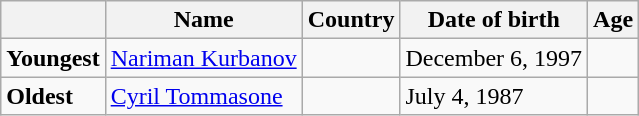<table class="wikitable">
<tr>
<th></th>
<th><strong>Name</strong></th>
<th><strong>Country</strong></th>
<th><strong>Date of birth</strong></th>
<th><strong>Age</strong></th>
</tr>
<tr>
<td><strong>Youngest</strong></td>
<td><a href='#'>Nariman Kurbanov</a></td>
<td></td>
<td>December 6, 1997</td>
<td></td>
</tr>
<tr>
<td><strong>Oldest</strong></td>
<td><a href='#'>Cyril Tommasone</a></td>
<td></td>
<td>July 4, 1987</td>
<td></td>
</tr>
</table>
